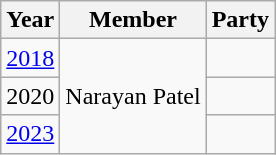<table class="wikitable sortable">
<tr>
<th>Year</th>
<th>Member</th>
<th colspan=2>Party</th>
</tr>
<tr>
<td><a href='#'>2018</a></td>
<td rowspan=3>Narayan Patel</td>
<td></td>
</tr>
<tr>
<td>2020</td>
<td></td>
</tr>
<tr>
<td><a href='#'>2023</a></td>
</tr>
</table>
